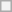<table class="wikitable" style="text-align:center">
<tr>
<th></th>
</tr>
</table>
